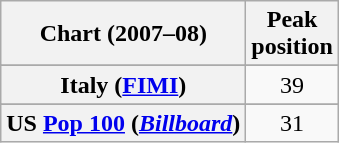<table class="wikitable sortable plainrowheaders" style="text-align:center;">
<tr>
<th scope="col">Chart (2007–08)</th>
<th scope="col">Peak<br>position</th>
</tr>
<tr>
</tr>
<tr>
</tr>
<tr>
</tr>
<tr>
<th scope="row">Italy (<a href='#'>FIMI</a>)</th>
<td align="center">39</td>
</tr>
<tr>
</tr>
<tr>
</tr>
<tr>
</tr>
<tr>
<th scope="row">US <a href='#'>Pop 100</a> (<a href='#'><em>Billboard</em></a>)</th>
<td align="center">31</td>
</tr>
</table>
